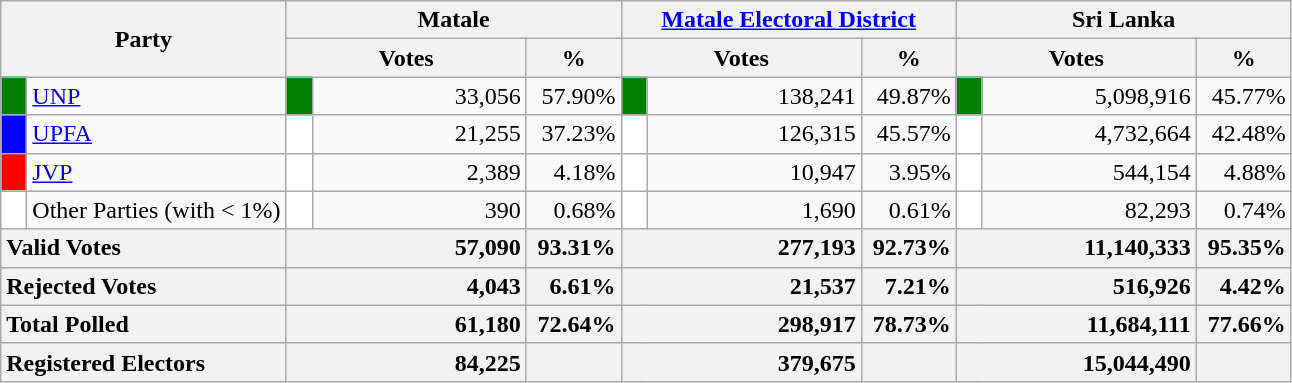<table class="wikitable">
<tr>
<th colspan="2" width="144px"rowspan="2">Party</th>
<th colspan="3" width="216px">Matale</th>
<th colspan="3" width="216px"><a href='#'>Matale Electoral District</a></th>
<th colspan="3" width="216px">Sri Lanka</th>
</tr>
<tr>
<th colspan="2" width="144px">Votes</th>
<th>%</th>
<th colspan="2" width="144px">Votes</th>
<th>%</th>
<th colspan="2" width="144px">Votes</th>
<th>%</th>
</tr>
<tr>
<td style="background-color:green;" width="10px"></td>
<td style="text-align:left;"><a href='#'>UNP</a></td>
<td style="background-color:green;" width="10px"></td>
<td style="text-align:right;">33,056</td>
<td style="text-align:right;">57.90%</td>
<td style="background-color:green;" width="10px"></td>
<td style="text-align:right;">138,241</td>
<td style="text-align:right;">49.87%</td>
<td style="background-color:green;" width="10px"></td>
<td style="text-align:right;">5,098,916</td>
<td style="text-align:right;">45.77%</td>
</tr>
<tr>
<td style="background-color:blue;" width="10px"></td>
<td style="text-align:left;"><a href='#'>UPFA</a></td>
<td style="background-color:white;" width="10px"></td>
<td style="text-align:right;">21,255</td>
<td style="text-align:right;">37.23%</td>
<td style="background-color:white;" width="10px"></td>
<td style="text-align:right;">126,315</td>
<td style="text-align:right;">45.57%</td>
<td style="background-color:white;" width="10px"></td>
<td style="text-align:right;">4,732,664</td>
<td style="text-align:right;">42.48%</td>
</tr>
<tr>
<td style="background-color:red;" width="10px"></td>
<td style="text-align:left;"><a href='#'>JVP</a></td>
<td style="background-color:white;" width="10px"></td>
<td style="text-align:right;">2,389</td>
<td style="text-align:right;">4.18%</td>
<td style="background-color:white;" width="10px"></td>
<td style="text-align:right;">10,947</td>
<td style="text-align:right;">3.95%</td>
<td style="background-color:white;" width="10px"></td>
<td style="text-align:right;">544,154</td>
<td style="text-align:right;">4.88%</td>
</tr>
<tr>
<td style="background-color:white;" width="10px"></td>
<td style="text-align:left;">Other Parties (with < 1%)</td>
<td style="background-color:white;" width="10px"></td>
<td style="text-align:right;">390</td>
<td style="text-align:right;">0.68%</td>
<td style="background-color:white;" width="10px"></td>
<td style="text-align:right;">1,690</td>
<td style="text-align:right;">0.61%</td>
<td style="background-color:white;" width="10px"></td>
<td style="text-align:right;">82,293</td>
<td style="text-align:right;">0.74%</td>
</tr>
<tr>
<th colspan="2" width="144px"style="text-align:left;">Valid Votes</th>
<th style="text-align:right;"colspan="2" width="144px">57,090</th>
<th style="text-align:right;">93.31%</th>
<th style="text-align:right;"colspan="2" width="144px">277,193</th>
<th style="text-align:right;">92.73%</th>
<th style="text-align:right;"colspan="2" width="144px">11,140,333</th>
<th style="text-align:right;">95.35%</th>
</tr>
<tr>
<th colspan="2" width="144px"style="text-align:left;">Rejected Votes</th>
<th style="text-align:right;"colspan="2" width="144px">4,043</th>
<th style="text-align:right;">6.61%</th>
<th style="text-align:right;"colspan="2" width="144px">21,537</th>
<th style="text-align:right;">7.21%</th>
<th style="text-align:right;"colspan="2" width="144px">516,926</th>
<th style="text-align:right;">4.42%</th>
</tr>
<tr>
<th colspan="2" width="144px"style="text-align:left;">Total Polled</th>
<th style="text-align:right;"colspan="2" width="144px">61,180</th>
<th style="text-align:right;">72.64%</th>
<th style="text-align:right;"colspan="2" width="144px">298,917</th>
<th style="text-align:right;">78.73%</th>
<th style="text-align:right;"colspan="2" width="144px">11,684,111</th>
<th style="text-align:right;">77.66%</th>
</tr>
<tr>
<th colspan="2" width="144px"style="text-align:left;">Registered Electors</th>
<th style="text-align:right;"colspan="2" width="144px">84,225</th>
<th></th>
<th style="text-align:right;"colspan="2" width="144px">379,675</th>
<th></th>
<th style="text-align:right;"colspan="2" width="144px">15,044,490</th>
<th></th>
</tr>
</table>
